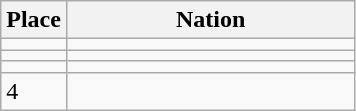<table class=wikitable style=text-align:left>
<tr>
<th width=35>Place</th>
<th width=185>Nation</th>
</tr>
<tr>
<td></td>
<td style=text-align:left></td>
</tr>
<tr>
<td></td>
<td style=text-align:left></td>
</tr>
<tr>
<td></td>
<td style=text-align:left></td>
</tr>
<tr>
<td style=text-align:left>4</td>
<td></td>
</tr>
</table>
